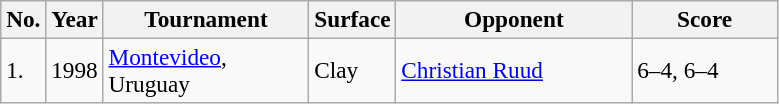<table class="sortable wikitable" style=font-size:97%>
<tr>
<th style="width:20px" class="unsortable">No.</th>
<th style="width:30px">Year</th>
<th style="width:130px">Tournament</th>
<th style="width:50px">Surface</th>
<th style="width:150px">Opponent</th>
<th style="width:90px" class="unsortable">Score</th>
</tr>
<tr>
<td>1.</td>
<td>1998</td>
<td><a href='#'>Montevideo</a>, Uruguay</td>
<td>Clay</td>
<td> <a href='#'>Christian Ruud</a></td>
<td>6–4, 6–4</td>
</tr>
</table>
